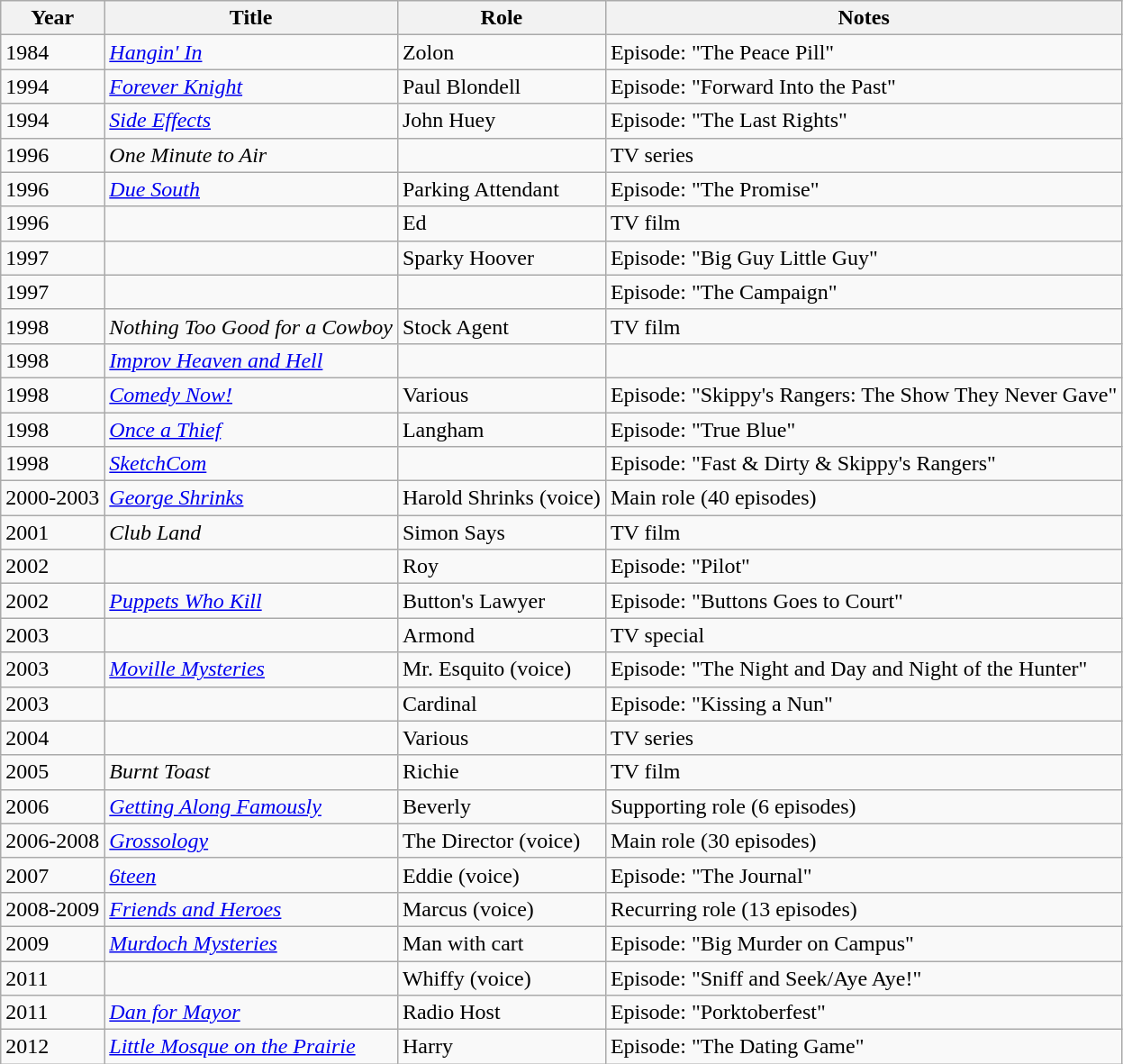<table class="wikitable sortable">
<tr>
<th>Year</th>
<th>Title</th>
<th>Role</th>
<th class="unsortable">Notes</th>
</tr>
<tr>
<td>1984</td>
<td><em><a href='#'>Hangin' In</a></em></td>
<td>Zolon</td>
<td>Episode: "The Peace Pill"</td>
</tr>
<tr>
<td>1994</td>
<td><em><a href='#'>Forever Knight</a></em></td>
<td>Paul Blondell</td>
<td>Episode: "Forward Into the Past"</td>
</tr>
<tr>
<td>1994</td>
<td><em><a href='#'>Side Effects</a></em></td>
<td>John Huey</td>
<td>Episode: "The Last Rights"</td>
</tr>
<tr>
<td>1996</td>
<td><em>One Minute to Air</em></td>
<td></td>
<td>TV series</td>
</tr>
<tr>
<td>1996</td>
<td><em><a href='#'>Due South</a></em></td>
<td>Parking Attendant</td>
<td>Episode: "The Promise"</td>
</tr>
<tr>
<td>1996</td>
<td><em></em></td>
<td>Ed</td>
<td>TV film</td>
</tr>
<tr>
<td>1997</td>
<td><em></em></td>
<td>Sparky Hoover</td>
<td>Episode: "Big Guy Little Guy"</td>
</tr>
<tr>
<td>1997</td>
<td><em></em></td>
<td></td>
<td>Episode: "The Campaign"</td>
</tr>
<tr>
<td>1998</td>
<td><em>Nothing Too Good for a Cowboy</em></td>
<td>Stock Agent</td>
<td>TV film</td>
</tr>
<tr>
<td>1998</td>
<td><em><a href='#'>Improv Heaven and Hell</a></em></td>
<td></td>
<td></td>
</tr>
<tr>
<td>1998</td>
<td><em><a href='#'>Comedy Now!</a></em></td>
<td>Various</td>
<td>Episode: "Skippy's Rangers: The Show They Never Gave"</td>
</tr>
<tr>
<td>1998</td>
<td><em><a href='#'>Once a Thief</a></em></td>
<td>Langham</td>
<td>Episode: "True Blue"</td>
</tr>
<tr>
<td>1998</td>
<td><em><a href='#'>SketchCom</a></em></td>
<td></td>
<td>Episode: "Fast & Dirty & Skippy's Rangers"</td>
</tr>
<tr>
<td>2000-2003</td>
<td><em><a href='#'>George Shrinks</a></em></td>
<td>Harold Shrinks (voice)</td>
<td>Main role (40 episodes)</td>
</tr>
<tr>
<td>2001</td>
<td><em>Club Land</em></td>
<td>Simon Says</td>
<td>TV film</td>
</tr>
<tr>
<td>2002</td>
<td><em></em></td>
<td>Roy</td>
<td>Episode: "Pilot"</td>
</tr>
<tr>
<td>2002</td>
<td><em><a href='#'>Puppets Who Kill</a></em></td>
<td>Button's Lawyer</td>
<td>Episode: "Buttons Goes to Court"</td>
</tr>
<tr>
<td>2003</td>
<td><em></em></td>
<td>Armond</td>
<td>TV special</td>
</tr>
<tr>
<td>2003</td>
<td><em><a href='#'>Moville Mysteries</a></em></td>
<td>Mr. Esquito (voice)</td>
<td>Episode: "The Night and Day and Night of the Hunter"</td>
</tr>
<tr>
<td>2003</td>
<td><em></em></td>
<td>Cardinal</td>
<td>Episode: "Kissing a Nun"</td>
</tr>
<tr>
<td>2004</td>
<td><em></em></td>
<td>Various</td>
<td>TV series</td>
</tr>
<tr>
<td>2005</td>
<td><em>Burnt Toast</em></td>
<td>Richie</td>
<td>TV film</td>
</tr>
<tr>
<td>2006</td>
<td><em><a href='#'>Getting Along Famously</a></em></td>
<td>Beverly</td>
<td>Supporting role (6 episodes)</td>
</tr>
<tr>
<td>2006-2008</td>
<td><em><a href='#'>Grossology</a></em></td>
<td>The Director (voice)</td>
<td>Main role (30 episodes)</td>
</tr>
<tr>
<td>2007</td>
<td><em><a href='#'>6teen</a></em></td>
<td>Eddie (voice)</td>
<td>Episode: "The Journal"</td>
</tr>
<tr>
<td>2008-2009</td>
<td><em><a href='#'>Friends and Heroes</a></em></td>
<td>Marcus (voice)</td>
<td>Recurring role (13 episodes)</td>
</tr>
<tr>
<td>2009</td>
<td><em><a href='#'>Murdoch Mysteries</a></em></td>
<td>Man with cart</td>
<td>Episode: "Big Murder on Campus"</td>
</tr>
<tr>
<td>2011</td>
<td><em></em></td>
<td>Whiffy (voice)</td>
<td>Episode: "Sniff and Seek/Aye Aye!"</td>
</tr>
<tr>
<td>2011</td>
<td><em><a href='#'>Dan for Mayor</a></em></td>
<td>Radio Host</td>
<td>Episode: "Porktoberfest"</td>
</tr>
<tr>
<td>2012</td>
<td><em><a href='#'>Little Mosque on the Prairie</a></em></td>
<td>Harry</td>
<td>Episode: "The Dating Game"</td>
</tr>
</table>
